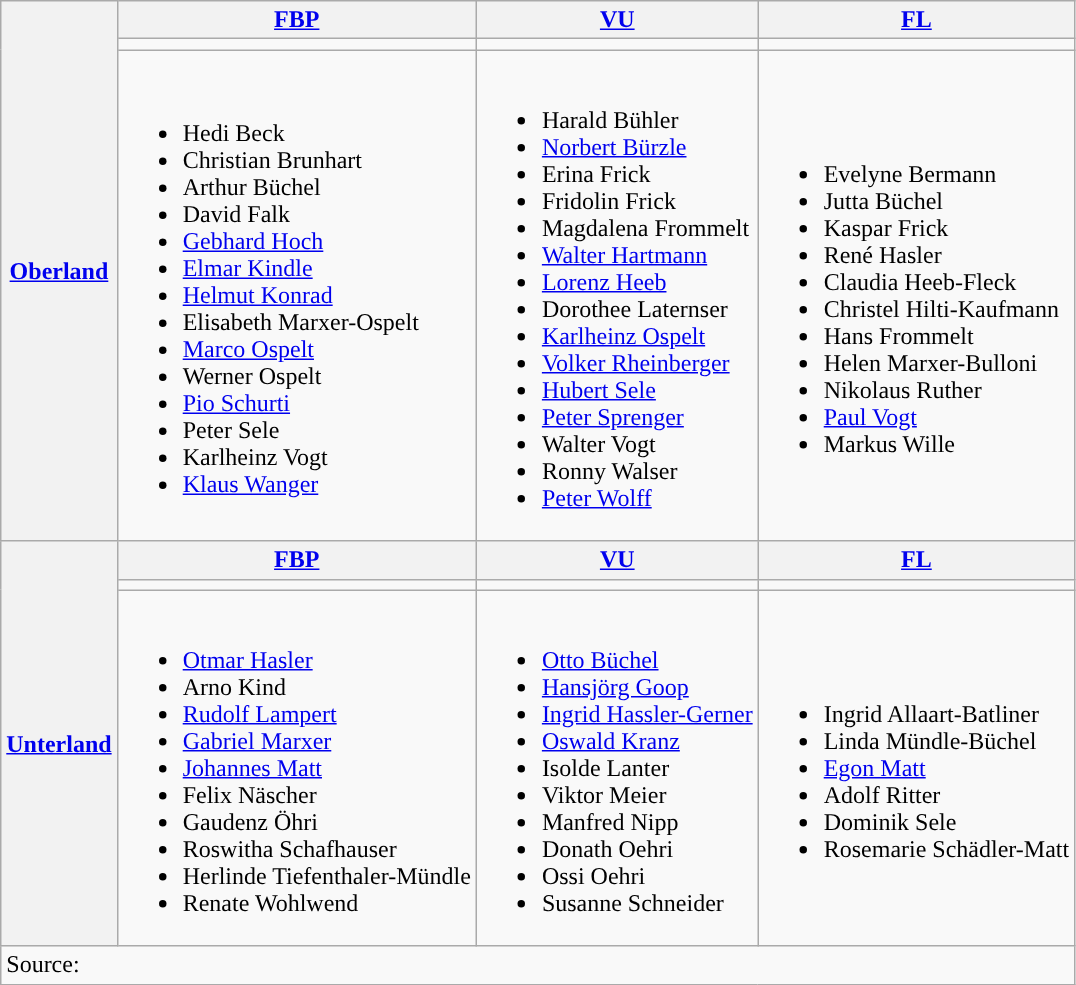<table class="wikitable">
<tr>
<th rowspan="3"><a href='#'>Oberland</a></th>
<th><a href='#'>FBP</a></th>
<th><a href='#'>VU</a></th>
<th><a href='#'>FL</a></th>
</tr>
<tr>
<td></td>
<td></td>
<td></td>
</tr>
<tr>
<td><br><ul><li>Hedi Beck</li><li>Christian Brunhart</li><li>Arthur Büchel</li><li>David Falk</li><li><a href='#'>Gebhard Hoch</a></li><li><a href='#'>Elmar Kindle</a></li><li><a href='#'>Helmut Konrad</a></li><li>Elisabeth Marxer-Ospelt</li><li><a href='#'>Marco Ospelt</a></li><li>Werner Ospelt</li><li><a href='#'>Pio Schurti</a></li><li>Peter Sele</li><li>Karlheinz Vogt</li><li><a href='#'>Klaus Wanger</a></li></ul></td>
<td><br><ul><li>Harald Bühler</li><li><a href='#'>Norbert Bürzle</a></li><li>Erina Frick</li><li>Fridolin Frick</li><li>Magdalena Frommelt</li><li><a href='#'>Walter Hartmann</a></li><li><a href='#'>Lorenz Heeb</a></li><li>Dorothee Laternser</li><li><a href='#'>Karlheinz Ospelt</a></li><li><a href='#'>Volker Rheinberger</a></li><li><a href='#'>Hubert Sele</a></li><li><a href='#'>Peter Sprenger</a></li><li>Walter Vogt</li><li>Ronny Walser</li><li><a href='#'>Peter Wolff</a></li></ul></td>
<td><br><ul><li>Evelyne Bermann</li><li>Jutta Büchel</li><li>Kaspar Frick</li><li>René Hasler</li><li>Claudia Heeb-Fleck</li><li>Christel Hilti-Kaufmann</li><li>Hans Frommelt</li><li>Helen Marxer-Bulloni</li><li>Nikolaus Ruther</li><li><a href='#'>Paul Vogt</a></li><li>Markus Wille</li></ul></td>
</tr>
<tr>
<th rowspan="3"><a href='#'>Unterland</a></th>
<th><a href='#'>FBP</a></th>
<th><a href='#'>VU</a></th>
<th><a href='#'>FL</a></th>
</tr>
<tr>
<td></td>
<td></td>
<td></td>
</tr>
<tr>
<td><br><ul><li><a href='#'>Otmar Hasler</a></li><li>Arno Kind</li><li><a href='#'>Rudolf Lampert</a></li><li><a href='#'>Gabriel Marxer</a></li><li><a href='#'>Johannes Matt</a></li><li>Felix Näscher</li><li>Gaudenz Öhri</li><li>Roswitha Schafhauser</li><li>Herlinde Tiefenthaler-Mündle</li><li>Renate Wohlwend</li></ul></td>
<td><br><ul><li><a href='#'>Otto Büchel</a></li><li><a href='#'>Hansjörg Goop</a></li><li><a href='#'>Ingrid Hassler-Gerner</a></li><li><a href='#'>Oswald Kranz</a></li><li>Isolde Lanter</li><li>Viktor Meier</li><li>Manfred Nipp</li><li>Donath Oehri</li><li>Ossi Oehri</li><li>Susanne Schneider</li></ul></td>
<td><br><ul><li>Ingrid Allaart-Batliner</li><li>Linda Mündle-Büchel</li><li><a href='#'>Egon Matt</a></li><li>Adolf Ritter</li><li>Dominik Sele</li><li>Rosemarie Schädler-Matt</li></ul></td>
</tr>
<tr>
<td colspan="4">Source: </td>
</tr>
</table>
